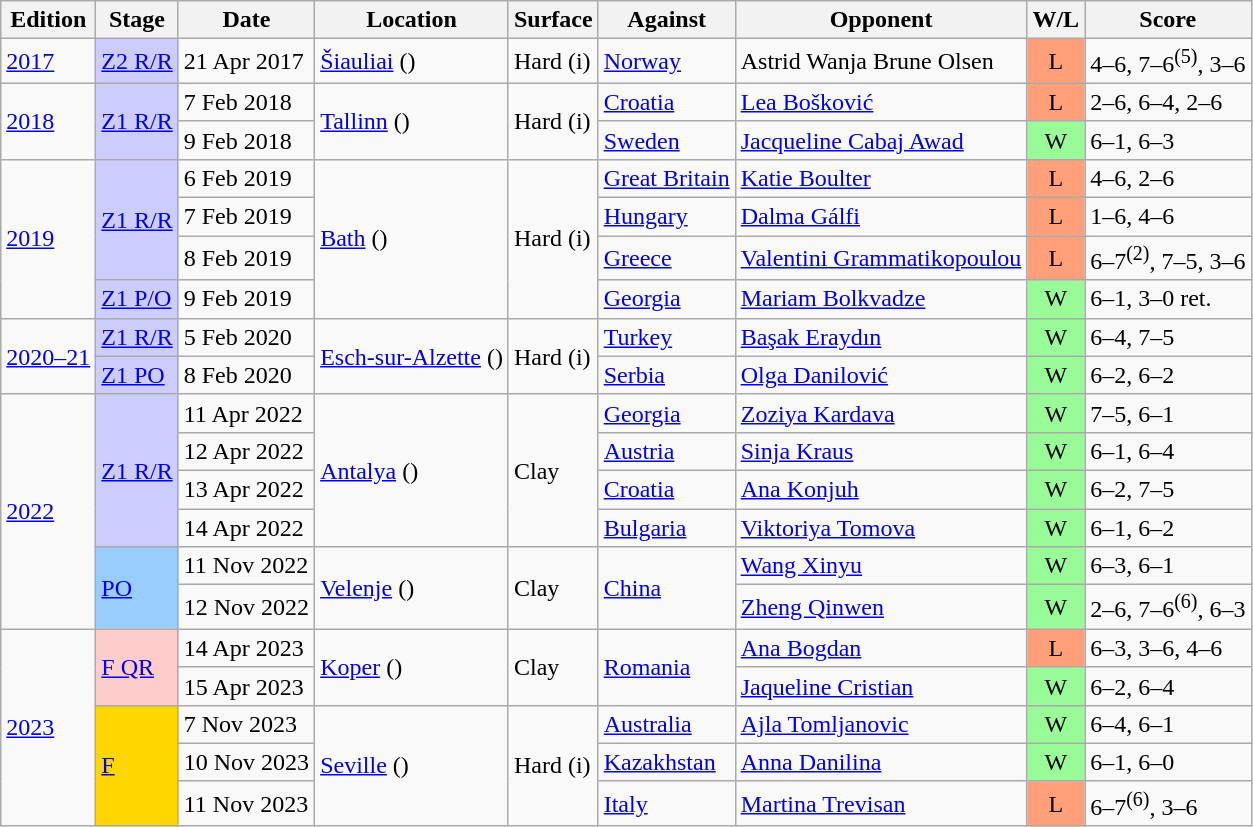<table class=wikitable>
<tr>
<th>Edition</th>
<th>Stage</th>
<th>Date</th>
<th>Location</th>
<th>Surface</th>
<th>Against</th>
<th>Opponent</th>
<th>W/L</th>
<th>Score</th>
</tr>
<tr>
<td><a href='#'>2017</a></td>
<td bgcolor=#ccf><a href='#'>Z2 R/R</a></td>
<td>21 Apr 2017</td>
<td><a href='#'>Šiauliai</a> ()</td>
<td>Hard (i)</td>
<td> <a href='#'>Norway</a></td>
<td>Astrid Wanja Brune Olsen</td>
<td style="text-align:center; background:#ffa07a;">L</td>
<td>4–6, 7–6<sup>(5)</sup>, 3–6</td>
</tr>
<tr>
<td rowspan="2"><a href='#'>2018</a></td>
<td rowspan="2" bgcolor=#ccf><a href='#'>Z1 R/R</a></td>
<td>7 Feb 2018</td>
<td rowspan="2"><a href='#'>Tallinn</a> ()</td>
<td rowspan="2">Hard (i)</td>
<td> <a href='#'>Croatia</a></td>
<td><a href='#'>Lea Bošković</a></td>
<td style="text-align:center; background:#ffa07a;">L</td>
<td>2–6, 6–4, 2–6</td>
</tr>
<tr>
<td>9 Feb 2018</td>
<td> <a href='#'>Sweden</a></td>
<td><a href='#'>Jacqueline Cabaj Awad</a></td>
<td style="text-align:center; background:#98fb98;">W</td>
<td>6–1, 6–3</td>
</tr>
<tr>
<td rowspan="4"><a href='#'>2019</a></td>
<td rowspan="3" bgcolor=#ccf><a href='#'>Z1 R/R</a></td>
<td>6 Feb 2019</td>
<td rowspan="4"><a href='#'>Bath</a> ()</td>
<td rowspan="4">Hard (i)</td>
<td> <a href='#'>Great Britain</a></td>
<td><a href='#'>Katie Boulter</a></td>
<td style="text-align:center; background:#ffa07a;">L</td>
<td>4–6, 2–6</td>
</tr>
<tr>
<td>7 Feb 2019</td>
<td> <a href='#'>Hungary</a></td>
<td><a href='#'>Dalma Gálfi</a></td>
<td style="text-align:center; background:#ffa07a;">L</td>
<td>1–6, 4–6</td>
</tr>
<tr>
<td>8 Feb 2019</td>
<td> <a href='#'>Greece</a></td>
<td><a href='#'>Valentini Grammatikopoulou</a></td>
<td style="text-align:center; background:#ffa07a;">L</td>
<td>6–7<sup>(2)</sup>, 7–5, 3–6</td>
</tr>
<tr>
<td bgcolor=#ccf><a href='#'>Z1 P/O</a></td>
<td>9 Feb 2019</td>
<td> <a href='#'>Georgia</a></td>
<td><a href='#'>Mariam Bolkvadze</a></td>
<td style="text-align:center; background:#98fb98;">W</td>
<td>6–1, 3–0 ret.</td>
</tr>
<tr>
<td rowspan="2"><a href='#'>2020–21</a></td>
<td bgcolor=#ccf><a href='#'>Z1 R/R</a></td>
<td>5 Feb 2020</td>
<td rowspan="2"><a href='#'>Esch-sur-Alzette</a> ()</td>
<td rowspan="2">Hard (i)</td>
<td> <a href='#'>Turkey</a></td>
<td><a href='#'>Başak Eraydın</a></td>
<td style="text-align:center; background:#98fb98;">W</td>
<td>6–4, 7–5</td>
</tr>
<tr>
<td bgcolor=#ccf><a href='#'>Z1 PO</a></td>
<td>8 Feb 2020</td>
<td> <a href='#'>Serbia</a></td>
<td><a href='#'>Olga Danilović</a></td>
<td style="text-align:center; background:#98fb98;">W</td>
<td>6–2, 6–2</td>
</tr>
<tr>
<td rowspan="6"><a href='#'>2022</a></td>
<td bgcolor=#ccf rowspan="4"><a href='#'>Z1 R/R</a></td>
<td>11 Apr 2022</td>
<td rowspan="4"><a href='#'>Antalya</a> ()</td>
<td rowspan="4">Clay</td>
<td> <a href='#'>Georgia</a></td>
<td><a href='#'>Zoziya Kardava</a></td>
<td style="text-align:center; background:#98fb98;">W</td>
<td>7–5, 6–1</td>
</tr>
<tr>
<td>12 Apr 2022</td>
<td> <a href='#'>Austria</a></td>
<td><a href='#'>Sinja Kraus</a></td>
<td style="text-align:center; background:#98fb98;">W</td>
<td>6–1, 6–4</td>
</tr>
<tr>
<td>13 Apr 2022</td>
<td> <a href='#'>Croatia</a></td>
<td><a href='#'>Ana Konjuh</a></td>
<td style="text-align:center; background:#98fb98;">W</td>
<td>6–2, 7–5</td>
</tr>
<tr>
<td>14 Apr 2022</td>
<td> <a href='#'>Bulgaria</a></td>
<td><a href='#'>Viktoriya Tomova</a></td>
<td style="text-align:center; background:#98fb98;">W</td>
<td>6–1, 6–2</td>
</tr>
<tr>
<td bgcolor=99ccff rowspan="2"><a href='#'>PO</a></td>
<td>11 Nov 2022</td>
<td rowspan="2"><a href='#'>Velenje</a> ()</td>
<td rowspan="2">Clay</td>
<td rowspan="2"> <a href='#'>China</a></td>
<td><a href='#'>Wang Xinyu</a></td>
<td style="text-align:center; background:#98fb98;">W</td>
<td>6–3, 6–1</td>
</tr>
<tr>
<td>12 Nov 2022</td>
<td><a href='#'>Zheng Qinwen</a></td>
<td style="text-align:center; background:#98fb98;">W</td>
<td>2–6, 7–6<sup>(6)</sup>, 6–3</td>
</tr>
<tr>
<td rowspan="5"><a href='#'>2023</a></td>
<td rowspan="2" bgcolor=#fcc><a href='#'>F QR</a></td>
<td>14 Apr 2023</td>
<td rowspan="2"><a href='#'>Koper</a> ()</td>
<td rowspan="2">Clay</td>
<td rowspan="2"> <a href='#'>Romania</a></td>
<td><a href='#'>Ana Bogdan</a></td>
<td style="text-align:center; background:#ffa07a;">L</td>
<td>6–3, 3–6, 4–6</td>
</tr>
<tr>
<td>15 Apr 2023</td>
<td><a href='#'>Jaqueline Cristian</a></td>
<td style="text-align:center; background:#98fb98;">W</td>
<td>6–2, 6–4</td>
</tr>
<tr>
<td rowspan="3" bgcolor="gold"><a href='#'>F</a></td>
<td>7 Nov 2023</td>
<td rowspan="3"><a href='#'>Seville</a> ()</td>
<td rowspan="3">Hard (i)</td>
<td> <a href='#'>Australia</a></td>
<td><a href='#'>Ajla Tomljanovic</a></td>
<td style="text-align:center; background:#98fb98;">W</td>
<td>6–4, 6–1</td>
</tr>
<tr>
<td>10 Nov 2023</td>
<td> <a href='#'>Kazakhstan</a></td>
<td><a href='#'>Anna Danilina</a></td>
<td style="text-align:center; background:#98fb98;">W</td>
<td>6–1, 6–0</td>
</tr>
<tr>
<td>11 Nov 2023</td>
<td> <a href='#'>Italy</a></td>
<td><a href='#'>Martina Trevisan</a></td>
<td style="text-align:center; background:#FFA07A;">L</td>
<td>6–7<sup>(6)</sup>, 3–6</td>
</tr>
</table>
